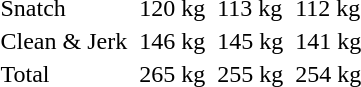<table>
<tr>
<td>Snatch</td>
<td></td>
<td>120 kg</td>
<td></td>
<td>113 kg</td>
<td></td>
<td>112 kg</td>
</tr>
<tr>
<td>Clean & Jerk</td>
<td></td>
<td>146 kg</td>
<td></td>
<td>145 kg</td>
<td></td>
<td>141 kg</td>
</tr>
<tr>
<td>Total</td>
<td></td>
<td>265 kg</td>
<td></td>
<td>255 kg</td>
<td></td>
<td>254 kg</td>
</tr>
</table>
